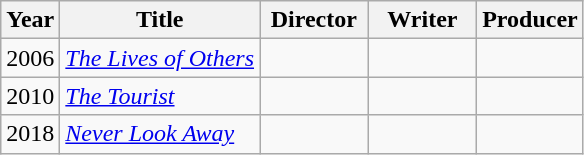<table class="wikitable">
<tr>
<th>Year</th>
<th>Title</th>
<th width=65>Director</th>
<th width=65>Writer</th>
<th>Producer</th>
</tr>
<tr>
<td>2006</td>
<td><em><a href='#'>The Lives of Others</a></em></td>
<td></td>
<td></td>
<td></td>
</tr>
<tr>
<td>2010</td>
<td><em><a href='#'>The Tourist</a></em></td>
<td></td>
<td></td>
<td></td>
</tr>
<tr>
<td>2018</td>
<td><em><a href='#'>Never Look Away</a></em></td>
<td></td>
<td></td>
<td></td>
</tr>
</table>
